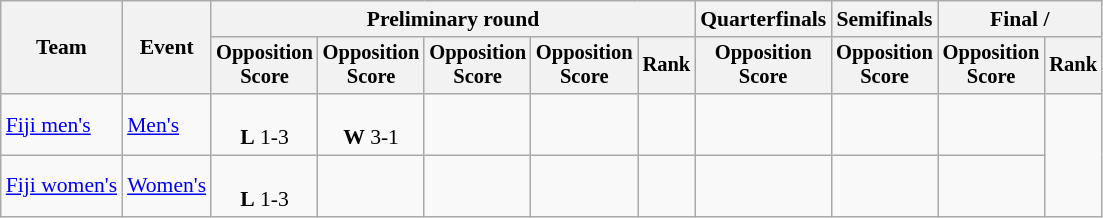<table class=wikitable style=font-size:90%;text-align:center>
<tr>
<th rowspan=2>Team</th>
<th rowspan=2>Event</th>
<th colspan=5>Preliminary round</th>
<th>Quarterfinals</th>
<th>Semifinals</th>
<th colspan=2>Final / </th>
</tr>
<tr style=font-size:95%>
<th>Opposition<br>Score</th>
<th>Opposition<br>Score</th>
<th>Opposition<br>Score</th>
<th>Opposition<br>Score</th>
<th>Rank</th>
<th>Opposition<br>Score</th>
<th>Opposition<br>Score</th>
<th>Opposition<br>Score</th>
<th>Rank</th>
</tr>
<tr>
<td align=left><a href='#'>Fiji men's</a></td>
<td align=left><a href='#'>Men's</a></td>
<td><br> <strong>L</strong> 1-3</td>
<td><br> <strong>W</strong> 3-1</td>
<td></td>
<td></td>
<td></td>
<td></td>
<td></td>
<td></td>
</tr>
<tr>
<td align=left><a href='#'>Fiji women's</a></td>
<td align=left><a href='#'>Women's</a></td>
<td><br> <strong>L</strong> 1-3</td>
<td></td>
<td></td>
<td></td>
<td></td>
<td></td>
<td></td>
<td></td>
</tr>
</table>
